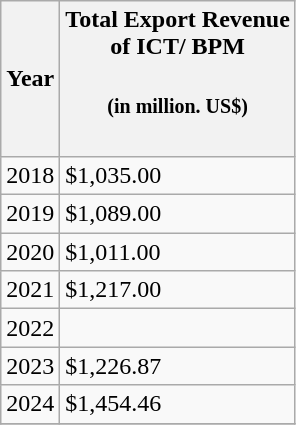<table class="wikitable">
<tr>
<th>Year</th>
<th>Total Export Revenue <br>of ICT/ BPM <br><h4><small>(in million. US$)</small></h4></th>
</tr>
<tr>
<td>2018</td>
<td>$1,035.00</td>
</tr>
<tr>
<td>2019</td>
<td>$1,089.00</td>
</tr>
<tr>
<td>2020</td>
<td>$1,011.00</td>
</tr>
<tr>
<td>2021</td>
<td>$1,217.00</td>
</tr>
<tr>
<td>2022</td>
<td></td>
</tr>
<tr>
<td>2023</td>
<td>$1,226.87</td>
</tr>
<tr>
<td>2024</td>
<td>$1,454.46</td>
</tr>
<tr>
</tr>
</table>
